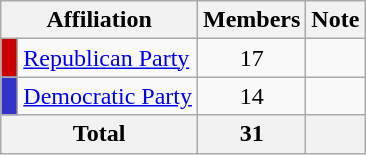<table class="wikitable">
<tr>
<th colspan="2" align="center" valign="bottom">Affiliation</th>
<th valign="bottom">Members</th>
<th valign="bottom">Note</th>
</tr>
<tr>
<td bgcolor="#CC0000"> </td>
<td><a href='#'>Republican Party</a></td>
<td align="center">17</td>
<td></td>
</tr>
<tr>
<td bgcolor="#3333CC"> </td>
<td><a href='#'>Democratic Party</a></td>
<td align="center">14</td>
<td></td>
</tr>
<tr>
<th colspan="2" align="center"><strong>Total</strong></th>
<th align="center"><strong>31</strong></th>
<th></th>
</tr>
</table>
